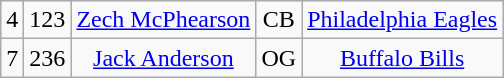<table class="wikitable" style="text-align:center">
<tr>
<td>4</td>
<td>123</td>
<td><a href='#'>Zech McPhearson</a></td>
<td>CB</td>
<td><a href='#'>Philadelphia Eagles</a></td>
</tr>
<tr>
<td>7</td>
<td>236</td>
<td><a href='#'>Jack Anderson</a></td>
<td>OG</td>
<td><a href='#'>Buffalo Bills</a></td>
</tr>
</table>
